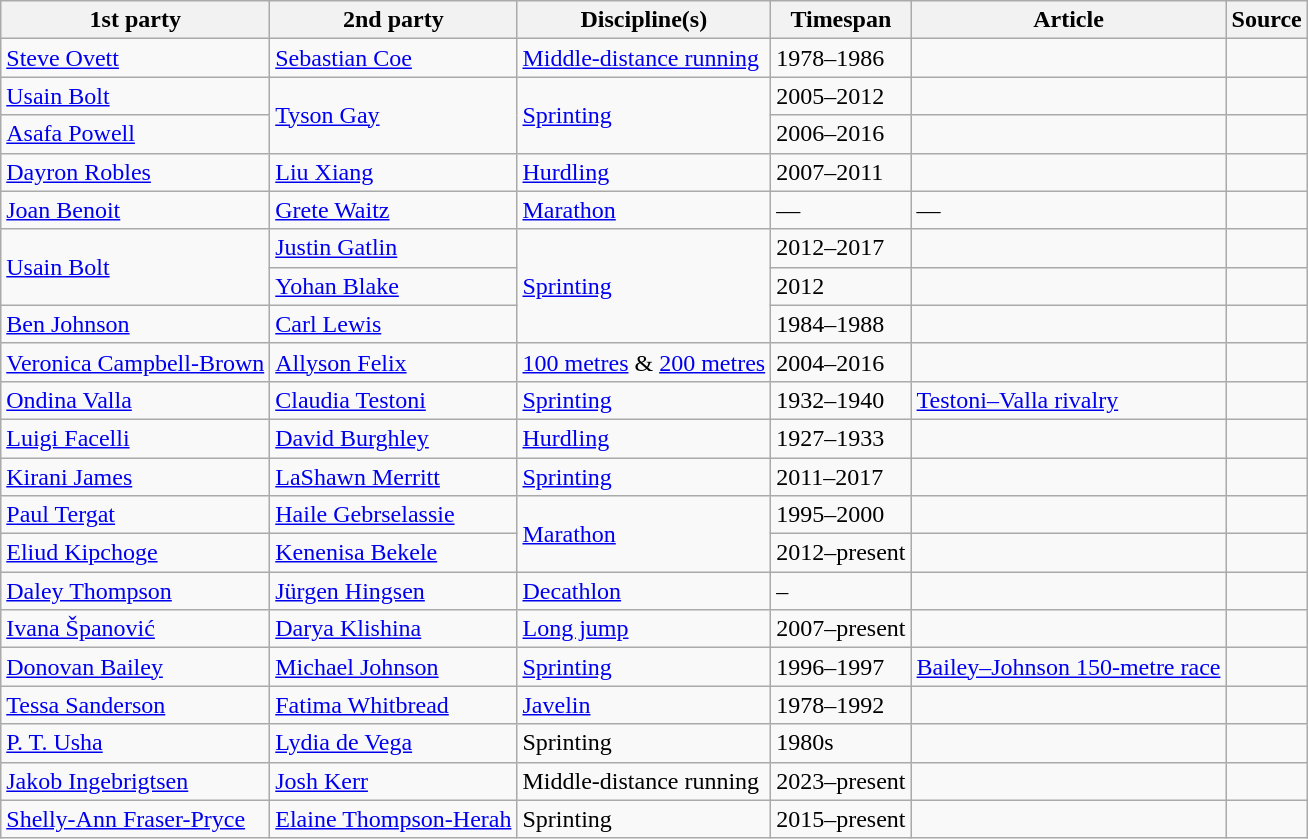<table class="wikitable">
<tr>
<th>1st party</th>
<th>2nd party</th>
<th>Discipline(s)</th>
<th>Timespan</th>
<th>Article</th>
<th class="unsortable">Source</th>
</tr>
<tr>
<td> <a href='#'>Steve Ovett</a></td>
<td> <a href='#'>Sebastian Coe</a></td>
<td><a href='#'>Middle-distance running</a></td>
<td>1978–1986</td>
<td></td>
<td></td>
</tr>
<tr>
<td> <a href='#'>Usain Bolt</a></td>
<td rowspan="2"> <a href='#'>Tyson Gay</a></td>
<td rowspan="2"><a href='#'>Sprinting</a></td>
<td>2005–2012</td>
<td></td>
<td></td>
</tr>
<tr>
<td> <a href='#'>Asafa Powell</a></td>
<td>2006–2016</td>
<td></td>
<td></td>
</tr>
<tr>
<td> <a href='#'>Dayron Robles</a></td>
<td> <a href='#'>Liu Xiang</a></td>
<td><a href='#'>Hurdling</a></td>
<td>2007–2011</td>
<td></td>
<td></td>
</tr>
<tr>
<td> <a href='#'>Joan Benoit</a></td>
<td> <a href='#'>Grete Waitz</a></td>
<td><a href='#'>Marathon</a></td>
<td>—</td>
<td>—</td>
<td></td>
</tr>
<tr>
<td rowspan="2"> <a href='#'>Usain Bolt</a></td>
<td> <a href='#'>Justin Gatlin</a></td>
<td rowspan="3"><a href='#'>Sprinting</a></td>
<td>2012–2017</td>
<td></td>
<td></td>
</tr>
<tr>
<td> <a href='#'>Yohan Blake</a></td>
<td>2012</td>
<td></td>
<td></td>
</tr>
<tr>
<td> <a href='#'>Ben Johnson</a></td>
<td> <a href='#'>Carl Lewis</a></td>
<td>1984–1988</td>
<td></td>
<td></td>
</tr>
<tr>
<td> <a href='#'>Veronica Campbell-Brown</a></td>
<td> <a href='#'>Allyson Felix</a></td>
<td><a href='#'>100 metres</a> & <a href='#'>200 metres</a></td>
<td>2004–2016</td>
<td></td>
<td></td>
</tr>
<tr>
<td> <a href='#'>Ondina Valla</a></td>
<td> <a href='#'>Claudia Testoni</a></td>
<td><a href='#'>Sprinting</a></td>
<td>1932–1940</td>
<td><a href='#'>Testoni–Valla rivalry</a></td>
<td></td>
</tr>
<tr>
<td> <a href='#'>Luigi Facelli</a></td>
<td> <a href='#'>David Burghley</a></td>
<td><a href='#'>Hurdling</a></td>
<td>1927–1933</td>
<td></td>
<td></td>
</tr>
<tr>
<td> <a href='#'>Kirani James</a></td>
<td> <a href='#'>LaShawn Merritt</a></td>
<td><a href='#'>Sprinting</a></td>
<td>2011–2017</td>
<td></td>
<td></td>
</tr>
<tr>
<td> <a href='#'>Paul Tergat</a></td>
<td> <a href='#'>Haile Gebrselassie</a></td>
<td rowspan="2"><a href='#'>Marathon</a></td>
<td>1995–2000</td>
<td></td>
<td></td>
</tr>
<tr>
<td> <a href='#'>Eliud Kipchoge</a></td>
<td> <a href='#'>Kenenisa Bekele</a></td>
<td>2012–present</td>
<td></td>
<td></td>
</tr>
<tr>
<td> <a href='#'>Daley Thompson</a></td>
<td> <a href='#'>Jürgen Hingsen</a></td>
<td><a href='#'>Decathlon</a></td>
<td>–</td>
<td></td>
<td></td>
</tr>
<tr>
<td> <a href='#'>Ivana Španović</a></td>
<td> <a href='#'>Darya Klishina</a></td>
<td><a href='#'>Long jump</a></td>
<td>2007–present</td>
<td></td>
<td></td>
</tr>
<tr>
<td> <a href='#'>Donovan Bailey</a></td>
<td> <a href='#'>Michael Johnson</a></td>
<td><a href='#'>Sprinting</a></td>
<td>1996–1997</td>
<td><a href='#'>Bailey–Johnson 150-metre race</a></td>
<td></td>
</tr>
<tr>
<td> <a href='#'>Tessa Sanderson</a></td>
<td> <a href='#'>Fatima Whitbread</a></td>
<td><a href='#'>Javelin</a></td>
<td>1978–1992</td>
<td></td>
<td></td>
</tr>
<tr>
<td> <a href='#'>P. T. Usha</a></td>
<td> <a href='#'>Lydia de Vega</a></td>
<td>Sprinting</td>
<td>1980s</td>
<td></td>
<td><br></td>
</tr>
<tr>
<td> <a href='#'>Jakob Ingebrigtsen</a></td>
<td> <a href='#'>Josh Kerr</a></td>
<td>Middle-distance running</td>
<td>2023–present</td>
<td></td>
<td><br></td>
</tr>
<tr>
<td> <a href='#'>Shelly-Ann Fraser-Pryce</a></td>
<td> <a href='#'>Elaine Thompson-Herah</a></td>
<td>Sprinting</td>
<td>2015–present</td>
<td></td>
<td><br></td>
</tr>
</table>
